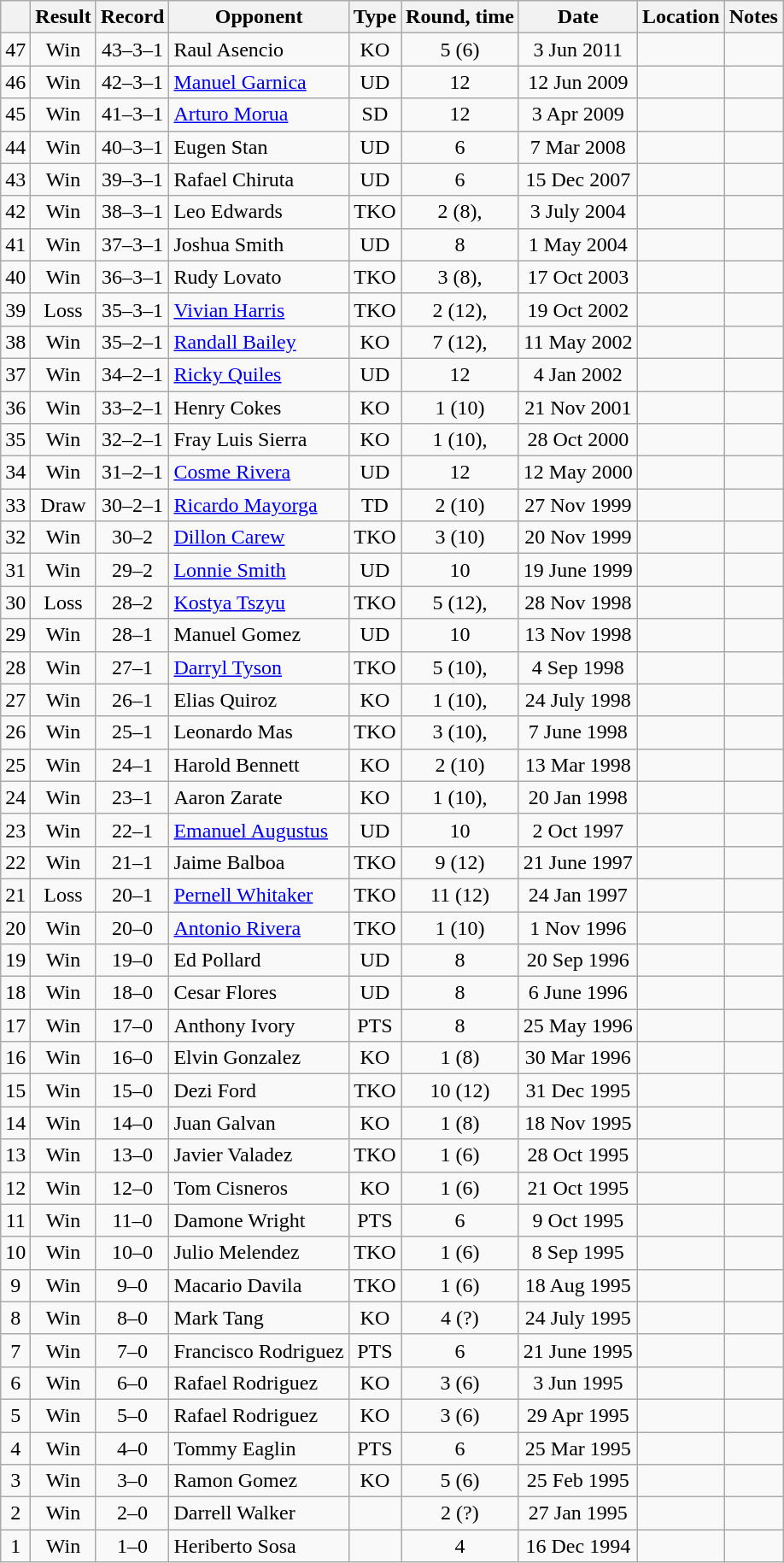<table class=wikitable style=text-align:center>
<tr>
<th></th>
<th>Result</th>
<th>Record</th>
<th>Opponent</th>
<th>Type</th>
<th>Round, time</th>
<th>Date</th>
<th>Location</th>
<th>Notes</th>
</tr>
<tr>
<td>47</td>
<td>Win</td>
<td>43–3–1</td>
<td align=left>Raul Asencio</td>
<td>KO</td>
<td>5 (6)</td>
<td>3 Jun 2011</td>
<td align=left></td>
<td align=left></td>
</tr>
<tr>
<td>46</td>
<td>Win</td>
<td>42–3–1</td>
<td align=left><a href='#'>Manuel Garnica</a></td>
<td>UD</td>
<td>12</td>
<td>12 Jun 2009</td>
<td align=left></td>
<td align=left></td>
</tr>
<tr>
<td>45</td>
<td>Win</td>
<td>41–3–1</td>
<td align=left><a href='#'>Arturo Morua</a></td>
<td>SD</td>
<td>12</td>
<td>3 Apr 2009</td>
<td align=left></td>
<td align=left></td>
</tr>
<tr>
<td>44</td>
<td>Win</td>
<td>40–3–1</td>
<td align=left>Eugen Stan</td>
<td>UD</td>
<td>6</td>
<td>7 Mar 2008</td>
<td align=left></td>
<td align=left></td>
</tr>
<tr>
<td>43</td>
<td>Win</td>
<td>39–3–1</td>
<td align=left>Rafael Chiruta</td>
<td>UD</td>
<td>6</td>
<td>15 Dec 2007</td>
<td align=left></td>
<td align=left></td>
</tr>
<tr>
<td>42</td>
<td>Win</td>
<td>38–3–1</td>
<td align=left>Leo Edwards</td>
<td>TKO</td>
<td>2 (8), </td>
<td>3 July 2004</td>
<td align=left></td>
<td align=left></td>
</tr>
<tr>
<td>41</td>
<td>Win</td>
<td>37–3–1</td>
<td align=left>Joshua Smith</td>
<td>UD</td>
<td>8</td>
<td>1 May 2004</td>
<td align=left></td>
<td align=left></td>
</tr>
<tr>
<td>40</td>
<td>Win</td>
<td>36–3–1</td>
<td align=left>Rudy Lovato</td>
<td>TKO</td>
<td>3 (8), </td>
<td>17 Oct 2003</td>
<td align=left></td>
<td align=left></td>
</tr>
<tr>
<td>39</td>
<td>Loss</td>
<td>35–3–1</td>
<td align=left><a href='#'>Vivian Harris</a></td>
<td>TKO</td>
<td>2 (12), </td>
<td>19 Oct 2002</td>
<td align=left></td>
<td align=left></td>
</tr>
<tr>
<td>38</td>
<td>Win</td>
<td>35–2–1</td>
<td align=left><a href='#'>Randall Bailey</a></td>
<td>KO</td>
<td>7 (12), </td>
<td>11 May 2002</td>
<td align=left></td>
<td align=left></td>
</tr>
<tr>
<td>37</td>
<td>Win</td>
<td>34–2–1</td>
<td align=left><a href='#'>Ricky Quiles</a></td>
<td>UD</td>
<td>12</td>
<td>4 Jan 2002</td>
<td align=left></td>
<td align=left></td>
</tr>
<tr>
<td>36</td>
<td>Win</td>
<td>33–2–1</td>
<td align=left>Henry Cokes</td>
<td>KO</td>
<td>1 (10)</td>
<td>21 Nov 2001</td>
<td align=left></td>
<td align=left></td>
</tr>
<tr>
<td>35</td>
<td>Win</td>
<td>32–2–1</td>
<td align=left>Fray Luis Sierra</td>
<td>KO</td>
<td>1 (10), </td>
<td>28 Oct 2000</td>
<td align=left></td>
<td align=left></td>
</tr>
<tr>
<td>34</td>
<td>Win</td>
<td>31–2–1</td>
<td align=left><a href='#'>Cosme Rivera</a></td>
<td>UD</td>
<td>12</td>
<td>12 May 2000</td>
<td align=left></td>
<td align=left></td>
</tr>
<tr>
<td>33</td>
<td>Draw</td>
<td>30–2–1</td>
<td align=left><a href='#'>Ricardo Mayorga</a></td>
<td>TD</td>
<td>2 (10)</td>
<td>27 Nov 1999</td>
<td align=left></td>
<td align=left></td>
</tr>
<tr>
<td>32</td>
<td>Win</td>
<td>30–2</td>
<td align=left><a href='#'>Dillon Carew</a></td>
<td>TKO</td>
<td>3 (10)</td>
<td>20 Nov 1999</td>
<td align=left></td>
<td align=left></td>
</tr>
<tr>
<td>31</td>
<td>Win</td>
<td>29–2</td>
<td align=left><a href='#'>Lonnie Smith</a></td>
<td>UD</td>
<td>10</td>
<td>19 June 1999</td>
<td align=left></td>
<td align=left></td>
</tr>
<tr>
<td>30</td>
<td>Loss</td>
<td>28–2</td>
<td align=left><a href='#'>Kostya Tszyu</a></td>
<td>TKO</td>
<td>5 (12), </td>
<td>28 Nov 1998</td>
<td align=left></td>
<td align=left></td>
</tr>
<tr>
<td>29</td>
<td>Win</td>
<td>28–1</td>
<td align=left>Manuel Gomez</td>
<td>UD</td>
<td>10</td>
<td>13 Nov 1998</td>
<td align=left></td>
<td align=left></td>
</tr>
<tr>
<td>28</td>
<td>Win</td>
<td>27–1</td>
<td align=left><a href='#'>Darryl Tyson</a></td>
<td>TKO</td>
<td>5 (10), </td>
<td>4 Sep 1998</td>
<td align=left></td>
<td align=left></td>
</tr>
<tr>
<td>27</td>
<td>Win</td>
<td>26–1</td>
<td align=left>Elias Quiroz</td>
<td>KO</td>
<td>1 (10), </td>
<td>24 July 1998</td>
<td align=left></td>
<td align=left></td>
</tr>
<tr>
<td>26</td>
<td>Win</td>
<td>25–1</td>
<td align=left>Leonardo Mas</td>
<td>TKO</td>
<td>3 (10), </td>
<td>7 June 1998</td>
<td align=left></td>
<td align=left></td>
</tr>
<tr>
<td>25</td>
<td>Win</td>
<td>24–1</td>
<td align=left>Harold Bennett</td>
<td>KO</td>
<td>2 (10)</td>
<td>13 Mar 1998</td>
<td align=left></td>
<td align=left></td>
</tr>
<tr>
<td>24</td>
<td>Win</td>
<td>23–1</td>
<td align=left>Aaron Zarate</td>
<td>KO</td>
<td>1 (10), </td>
<td>20 Jan 1998</td>
<td align=left></td>
<td align=left></td>
</tr>
<tr>
<td>23</td>
<td>Win</td>
<td>22–1</td>
<td align=left><a href='#'>Emanuel Augustus</a></td>
<td>UD</td>
<td>10</td>
<td>2 Oct 1997</td>
<td align=left></td>
<td align=left></td>
</tr>
<tr>
<td>22</td>
<td>Win</td>
<td>21–1</td>
<td align=left>Jaime Balboa</td>
<td>TKO</td>
<td>9 (12)</td>
<td>21 June 1997</td>
<td align=left></td>
<td align=left></td>
</tr>
<tr>
<td>21</td>
<td>Loss</td>
<td>20–1</td>
<td align=left><a href='#'>Pernell Whitaker</a></td>
<td>TKO</td>
<td>11 (12)</td>
<td>24 Jan 1997</td>
<td align=left></td>
<td align=left></td>
</tr>
<tr>
<td>20</td>
<td>Win</td>
<td>20–0</td>
<td align=left><a href='#'>Antonio Rivera</a></td>
<td>TKO</td>
<td>1 (10)</td>
<td>1 Nov 1996</td>
<td align=left></td>
<td align=left></td>
</tr>
<tr>
<td>19</td>
<td>Win</td>
<td>19–0</td>
<td align=left>Ed Pollard</td>
<td>UD</td>
<td>8</td>
<td>20 Sep 1996</td>
<td align=left></td>
<td align=left></td>
</tr>
<tr>
<td>18</td>
<td>Win</td>
<td>18–0</td>
<td align=left>Cesar Flores</td>
<td>UD</td>
<td>8</td>
<td>6 June 1996</td>
<td align=left></td>
<td align=left></td>
</tr>
<tr>
<td>17</td>
<td>Win</td>
<td>17–0</td>
<td align=left>Anthony Ivory</td>
<td>PTS</td>
<td>8</td>
<td>25 May 1996</td>
<td align=left></td>
<td align=left></td>
</tr>
<tr>
<td>16</td>
<td>Win</td>
<td>16–0</td>
<td align=left>Elvin Gonzalez</td>
<td>KO</td>
<td>1 (8)</td>
<td>30 Mar 1996</td>
<td align=left></td>
<td align=left></td>
</tr>
<tr>
<td>15</td>
<td>Win</td>
<td>15–0</td>
<td align=left>Dezi Ford</td>
<td>TKO</td>
<td>10 (12)</td>
<td>31 Dec 1995</td>
<td align=left></td>
<td align=left></td>
</tr>
<tr>
<td>14</td>
<td>Win</td>
<td>14–0</td>
<td align=left>Juan Galvan</td>
<td>KO</td>
<td>1 (8)</td>
<td>18 Nov 1995</td>
<td align=left></td>
<td align=left></td>
</tr>
<tr>
<td>13</td>
<td>Win</td>
<td>13–0</td>
<td align=left>Javier Valadez</td>
<td>TKO</td>
<td>1 (6)</td>
<td>28 Oct 1995</td>
<td align=left></td>
<td align=left></td>
</tr>
<tr>
<td>12</td>
<td>Win</td>
<td>12–0</td>
<td align=left>Tom Cisneros</td>
<td>KO</td>
<td>1 (6)</td>
<td>21 Oct 1995</td>
<td align=left></td>
<td align=left></td>
</tr>
<tr>
<td>11</td>
<td>Win</td>
<td>11–0</td>
<td align=left>Damone Wright</td>
<td>PTS</td>
<td>6</td>
<td>9 Oct 1995</td>
<td align=left></td>
<td align=left></td>
</tr>
<tr>
<td>10</td>
<td>Win</td>
<td>10–0</td>
<td align=left>Julio Melendez</td>
<td>TKO</td>
<td>1 (6)</td>
<td>8 Sep 1995</td>
<td align=left></td>
<td align=left></td>
</tr>
<tr>
<td>9</td>
<td>Win</td>
<td>9–0</td>
<td align=left>Macario Davila</td>
<td>TKO</td>
<td>1 (6)</td>
<td>18 Aug 1995</td>
<td align=left></td>
<td align=left></td>
</tr>
<tr>
<td>8</td>
<td>Win</td>
<td>8–0</td>
<td align=left>Mark Tang</td>
<td>KO</td>
<td>4 (?)</td>
<td>24 July 1995</td>
<td align=left></td>
<td align=left></td>
</tr>
<tr>
<td>7</td>
<td>Win</td>
<td>7–0</td>
<td align=left>Francisco Rodriguez</td>
<td>PTS</td>
<td>6</td>
<td>21 June 1995</td>
<td align=left></td>
<td align=left></td>
</tr>
<tr>
<td>6</td>
<td>Win</td>
<td>6–0</td>
<td align=left>Rafael Rodriguez</td>
<td>KO</td>
<td>3 (6)</td>
<td>3 Jun 1995</td>
<td align=left></td>
<td align=left></td>
</tr>
<tr>
<td>5</td>
<td>Win</td>
<td>5–0</td>
<td align=left>Rafael Rodriguez</td>
<td>KO</td>
<td>3 (6)</td>
<td>29 Apr 1995</td>
<td align=left></td>
<td align=left></td>
</tr>
<tr>
<td>4</td>
<td>Win</td>
<td>4–0</td>
<td align=left>Tommy Eaglin</td>
<td>PTS</td>
<td>6</td>
<td>25 Mar 1995</td>
<td align=left></td>
<td align=left></td>
</tr>
<tr>
<td>3</td>
<td>Win</td>
<td>3–0</td>
<td align=left>Ramon Gomez</td>
<td>KO</td>
<td>5 (6)</td>
<td>25 Feb 1995</td>
<td align=left></td>
<td align=left></td>
</tr>
<tr>
<td>2</td>
<td>Win</td>
<td>2–0</td>
<td align=left>Darrell Walker</td>
<td></td>
<td>2 (?)</td>
<td>27 Jan 1995</td>
<td align=left></td>
<td align=left></td>
</tr>
<tr>
<td>1</td>
<td>Win</td>
<td>1–0</td>
<td align=left>Heriberto Sosa</td>
<td></td>
<td>4</td>
<td>16 Dec 1994</td>
<td align=left></td>
<td align=left></td>
</tr>
</table>
